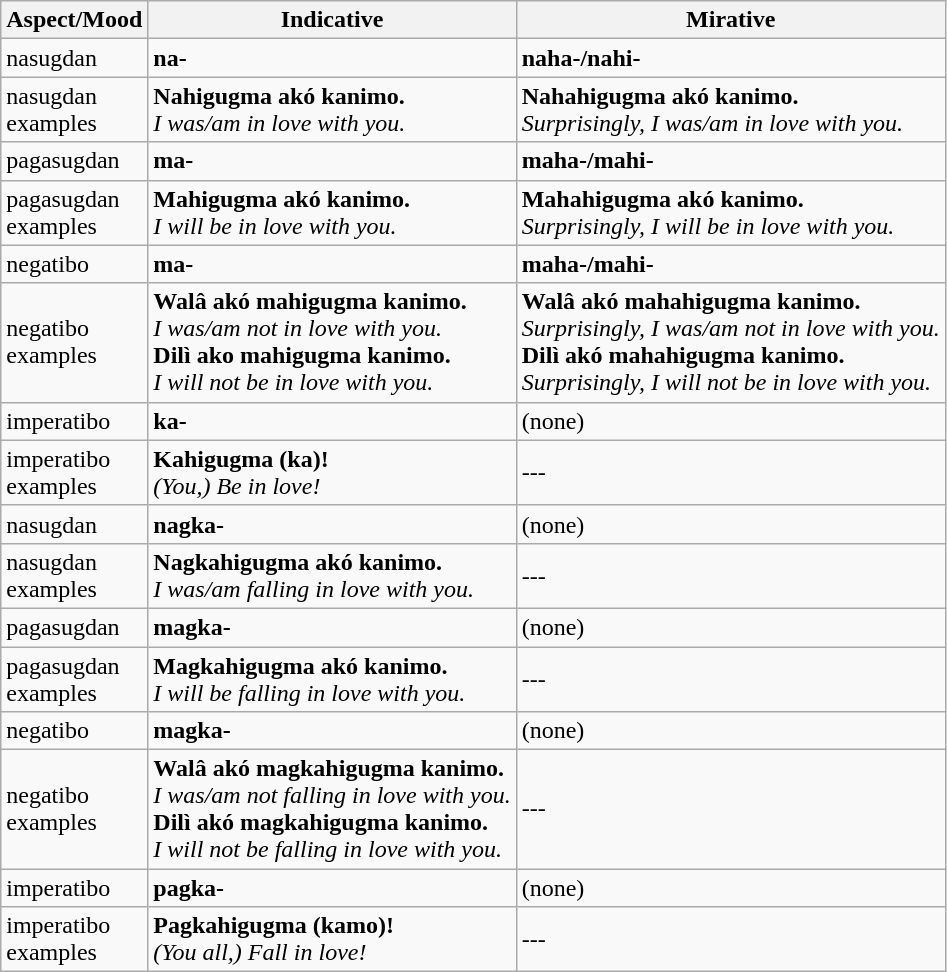<table class="wikitable">
<tr>
<th>Aspect/Mood</th>
<th>Indicative</th>
<th>Mirative</th>
</tr>
<tr>
<td>nasugdan</td>
<td><strong>na-</strong></td>
<td><strong>naha-/nahi-</strong></td>
</tr>
<tr>
<td>nasugdan<br>examples</td>
<td><strong>Nahigugma akó kanimo.</strong><br><em>I was/am in love with you.</em></td>
<td><strong>Nahahigugma akó kanimo.</strong><br><em>Surprisingly, I was/am in love with you.</em></td>
</tr>
<tr>
<td>pagasugdan</td>
<td><strong>ma-</strong></td>
<td><strong>maha-/mahi-</strong></td>
</tr>
<tr>
<td>pagasugdan<br>examples</td>
<td><strong>Mahigugma akó kanimo.</strong><br><em>I will be in love with you.</em></td>
<td><strong>Mahahigugma akó kanimo.</strong><br><em>Surprisingly, I will be in love with you.</em></td>
</tr>
<tr>
<td>negatibo</td>
<td><strong>ma-</strong></td>
<td><strong>maha-/mahi-</strong></td>
</tr>
<tr>
<td>negatibo<br>examples</td>
<td><strong>Walâ akó mahigugma kanimo.</strong><br><em>I was/am not in love with you.</em><br><strong>Dilì ako mahigugma kanimo.</strong><br><em>I will not be in love with you.</em></td>
<td><strong>Walâ akó mahahigugma kanimo.</strong><br><em>Surprisingly, I was/am not in love with you.</em><br><strong>Dilì akó mahahigugma kanimo.</strong><br><em>Surprisingly, I will not be in love with you.</em></td>
</tr>
<tr>
<td>imperatibo</td>
<td><strong>ka-</strong></td>
<td>(none)</td>
</tr>
<tr>
<td>imperatibo<br>examples</td>
<td><strong>Kahigugma (ka)!</strong><br><em>(You,) Be in love!</em></td>
<td>---</td>
</tr>
<tr>
<td>nasugdan</td>
<td><strong>nagka-</strong></td>
<td>(none)</td>
</tr>
<tr>
<td>nasugdan<br>examples</td>
<td><strong>Nagkahigugma akó kanimo.</strong><br><em>I was/am falling in love with you.</em></td>
<td>---</td>
</tr>
<tr>
<td>pagasugdan</td>
<td><strong>magka-</strong></td>
<td>(none)</td>
</tr>
<tr>
<td>pagasugdan<br>examples</td>
<td><strong>Magkahigugma akó kanimo.</strong><br><em>I will be falling in love with you.</em></td>
<td>---</td>
</tr>
<tr>
<td>negatibo</td>
<td><strong>magka-</strong></td>
<td>(none)</td>
</tr>
<tr>
<td>negatibo<br>examples</td>
<td><strong>Walâ akó magkahigugma kanimo.</strong><br><em>I was/am not falling in love with you.</em><br><strong>Dilì akó magkahigugma kanimo.</strong><br><em>I will not be falling in love with you.</em></td>
<td>---</td>
</tr>
<tr>
<td>imperatibo</td>
<td><strong>pagka-</strong></td>
<td>(none)</td>
</tr>
<tr>
<td>imperatibo<br>examples</td>
<td><strong>Pagkahigugma (kamo)!</strong><br><em>(You all,) Fall in love!</em></td>
<td>---</td>
</tr>
</table>
